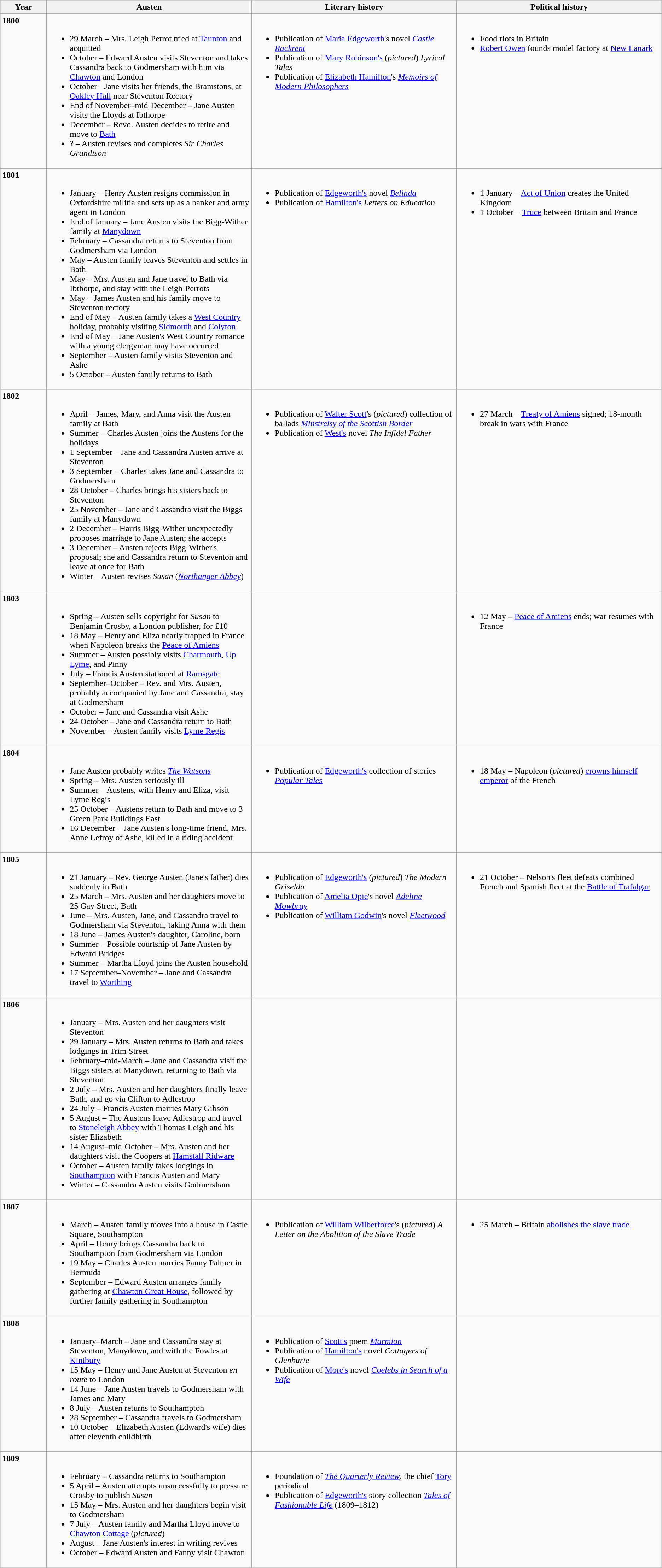<table class="wikitable">
<tr valign="top">
<th scope="col">Year</th>
<th scope="col" style="width:31%;">Austen</th>
<th scope="col" style="width:31%;">Literary history</th>
<th scope="col" style="width:31%;">Political history</th>
</tr>
<tr valign="top">
<td scope="row"><strong>1800</strong></td>
<td><br><ul><li>29 March – Mrs. Leigh Perrot tried at <a href='#'>Taunton</a> and acquitted</li><li>October – Edward Austen visits Steventon and takes Cassandra back to Godmersham with him via <a href='#'>Chawton</a> and London</li><li>October - Jane visits her friends, the Bramstons, at <a href='#'>Oakley Hall</a> near Steventon Rectory</li><li>End of November–mid-December – Jane Austen visits the Lloyds at Ibthorpe</li><li>December – Revd. Austen decides to retire and move to <a href='#'>Bath</a></li><li>? – Austen revises and completes <em>Sir Charles Grandison</em></li></ul></td>
<td><br><ul><li>Publication of <a href='#'>Maria Edgeworth</a>'s novel <em><a href='#'>Castle Rackrent</a></em></li><li>Publication of <a href='#'>Mary Robinson's</a> (<em>pictured</em>) <em>Lyrical Tales</em></li><li>Publication of <a href='#'>Elizabeth Hamilton</a>'s <em><a href='#'>Memoirs of Modern Philosophers</a></em></li></ul></td>
<td><br><ul><li>Food riots in Britain</li><li><a href='#'>Robert Owen</a> founds model factory at <a href='#'>New Lanark</a></li></ul></td>
</tr>
<tr valign="top">
<td scope="row"><strong>1801</strong></td>
<td><br><ul><li>January – Henry Austen resigns commission in Oxfordshire militia and sets up as a banker and army agent in London</li><li>End of January – Jane Austen visits the Bigg-Wither family at <a href='#'>Manydown</a></li><li>February – Cassandra returns to Steventon from Godmersham via London</li><li>May – Austen family leaves Steventon and settles in Bath</li><li>May – Mrs. Austen and Jane travel to Bath via Ibthorpe, and stay with the Leigh-Perrots</li><li>May – James Austen and his family move to Steventon rectory</li><li>End of May – Austen family takes a <a href='#'>West Country</a> holiday, probably visiting <a href='#'>Sidmouth</a> and <a href='#'>Colyton</a></li><li>End of May – Jane Austen's West Country romance with a young clergyman may have occurred</li><li>September – Austen family visits Steventon and Ashe</li><li>5 October – Austen family returns to Bath</li></ul></td>
<td><br><ul><li>Publication of <a href='#'>Edgeworth's</a> novel <em><a href='#'>Belinda</a></em></li><li>Publication of <a href='#'>Hamilton's</a> <em>Letters on Education</em></li></ul></td>
<td><br><ul><li>1 January – <a href='#'>Act of Union</a> creates the United Kingdom</li><li>1 October – <a href='#'>Truce</a> between Britain and France</li></ul></td>
</tr>
<tr valign="top">
<td scope="row"><strong>1802</strong></td>
<td><br><ul><li>April – James, Mary, and Anna visit the Austen family at Bath</li><li>Summer – Charles Austen joins the Austens for the holidays</li><li>1 September – Jane and Cassandra Austen arrive at Steventon</li><li>3 September – Charles takes Jane and Cassandra to Godmersham</li><li>28 October – Charles brings his sisters back to Steventon</li><li>25 November – Jane and Cassandra visit the Biggs family at Manydown</li><li>2 December – Harris Bigg-Wither unexpectedly proposes marriage to Jane Austen; she accepts</li><li>3 December – Austen rejects Bigg-Wither's proposal; she and Cassandra return to Steventon and leave at once for Bath</li><li>Winter – Austen revises <em>Susan</em> (<em><a href='#'>Northanger Abbey</a></em>)</li></ul></td>
<td><br><ul><li>Publication of <a href='#'>Walter Scott</a>'s (<em>pictured</em>) collection of ballads <em><a href='#'>Minstrelsy of the Scottish Border</a></em></li><li>Publication of <a href='#'>West's</a> novel <em>The Infidel Father</em></li></ul></td>
<td><br><ul><li>27 March – <a href='#'>Treaty of Amiens</a> signed; 18-month break in wars with France</li></ul></td>
</tr>
<tr valign="top">
<td scope="row"><strong>1803</strong></td>
<td><br><ul><li>Spring – Austen sells copyright for <em>Susan</em> to Benjamin Crosby, a London publisher, for £10</li><li>18 May – Henry and Eliza nearly trapped in France when Napoleon breaks the <a href='#'>Peace of Amiens</a></li><li>Summer – Austen possibly visits <a href='#'>Charmouth</a>, <a href='#'>Up Lyme</a>, and Pinny</li><li>July – Francis Austen stationed at <a href='#'>Ramsgate</a></li><li>September–October – Rev. and Mrs. Austen, probably accompanied by Jane and Cassandra, stay at Godmersham</li><li>October – Jane and Cassandra visit Ashe</li><li>24 October – Jane and Cassandra return to Bath</li><li>November – Austen family visits <a href='#'>Lyme Regis</a></li></ul></td>
<td></td>
<td><br><ul><li>12 May – <a href='#'>Peace of Amiens</a> ends; war resumes with France</li></ul></td>
</tr>
<tr valign="top">
<td scope="row"><strong>1804</strong></td>
<td><br><ul><li>Jane Austen probably writes <em><a href='#'>The Watsons</a></em></li><li>Spring – Mrs. Austen seriously ill</li><li>Summer – Austens, with Henry and Eliza, visit Lyme Regis</li><li>25 October – Austens return to Bath and move to 3 Green Park Buildings East</li><li>16 December – Jane Austen's long-time friend, Mrs. Anne Lefroy of Ashe, killed in a riding accident</li></ul></td>
<td><br><ul><li>Publication of <a href='#'>Edgeworth's</a> collection of stories <em><a href='#'>Popular Tales</a></em></li></ul></td>
<td><br><ul><li>18 May – Napoleon (<em>pictured</em>) <a href='#'>crowns himself emperor</a> of the French</li></ul></td>
</tr>
<tr valign="top">
<td scope="row"><strong>1805</strong></td>
<td><br><ul><li>21 January – Rev. George Austen (Jane's father) dies suddenly in Bath</li><li>25 March – Mrs. Austen and her daughters move to 25 Gay Street, Bath</li><li>June – Mrs. Austen, Jane, and Cassandra travel to Godmersham via Steventon, taking Anna with them</li><li>18 June – James Austen's daughter, Caroline, born</li><li>Summer – Possible courtship of Jane Austen by Edward Bridges</li><li>Summer – Martha Lloyd joins the Austen household</li><li>17 September–November – Jane and Cassandra travel to <a href='#'>Worthing</a></li></ul></td>
<td><br><ul><li>Publication of <a href='#'>Edgeworth's</a> (<em>pictured</em>) <em>The Modern Griselda</em></li><li>Publication of <a href='#'>Amelia Opie</a>'s novel <em><a href='#'>Adeline Mowbray</a></em></li><li>Publication of <a href='#'>William Godwin</a>'s novel <em><a href='#'>Fleetwood</a></em></li></ul></td>
<td><br><ul><li>21 October – Nelson's fleet defeats combined French and Spanish fleet at the <a href='#'>Battle of Trafalgar</a></li></ul></td>
</tr>
<tr valign="top">
<td scope="row"><strong>1806</strong></td>
<td><br><ul><li>January – Mrs. Austen and her daughters visit Steventon</li><li>29 January – Mrs. Austen returns to Bath and takes lodgings in Trim Street</li><li>February–mid-March – Jane and Cassandra visit the Biggs sisters at Manydown, returning to Bath via Steventon</li><li>2 July – Mrs. Austen and her daughters finally leave Bath, and go via Clifton to Adlestrop</li><li>24 July – Francis Austen marries Mary Gibson</li><li>5 August – The Austens leave Adlestrop and travel to <a href='#'>Stoneleigh Abbey</a> with Thomas Leigh and his sister Elizabeth</li><li>14 August–mid-October – Mrs. Austen and her daughters visit the Coopers at <a href='#'>Hamstall Ridware</a></li><li>October – Austen family takes lodgings in <a href='#'>Southampton</a> with Francis Austen and Mary</li><li>Winter – Cassandra Austen visits Godmersham</li></ul></td>
<td></td>
<td></td>
</tr>
<tr valign="top">
<td scope="row"><strong>1807</strong></td>
<td><br><ul><li>March – Austen family moves into a house in Castle Square, Southampton</li><li>April – Henry brings Cassandra back to Southampton from Godmersham via London</li><li>19 May – Charles Austen marries Fanny Palmer in Bermuda</li><li>September – Edward Austen arranges family gathering at <a href='#'>Chawton Great House</a>, followed by further family gathering in Southampton</li></ul></td>
<td><br><ul><li>Publication of <a href='#'>William Wilberforce</a>'s (<em>pictured</em>) <em>A Letter on the Abolition of the Slave Trade</em></li></ul></td>
<td><br><ul><li>25 March – Britain <a href='#'>abolishes the slave trade</a></li></ul></td>
</tr>
<tr valign="top">
<td scope="row"><strong>1808</strong></td>
<td><br><ul><li>January–March – Jane and Cassandra stay at Steventon, Manydown, and with the Fowles at <a href='#'>Kintbury</a></li><li>15 May – Henry and Jane Austen at Steventon <em>en route</em> to London</li><li>14 June – Jane Austen travels to Godmersham with James and Mary</li><li>8 July – Austen returns to Southampton</li><li>28 September – Cassandra travels to Godmersham</li><li>10 October – Elizabeth Austen (Edward's wife) dies after eleventh childbirth</li></ul></td>
<td><br><ul><li>Publication of <a href='#'>Scott's</a> poem <em><a href='#'>Marmion</a></em></li><li>Publication of <a href='#'>Hamilton's</a> novel <em>Cottagers of Glenburie</em></li><li>Publication of <a href='#'>More's</a> novel <em><a href='#'>Coelebs in Search of a Wife</a></em></li></ul></td>
<td></td>
</tr>
<tr valign="top">
<td scope="row"><strong>1809</strong></td>
<td><br><ul><li>February – Cassandra returns to Southampton</li><li>5 April – Austen attempts unsuccessfully to pressure Crosby to publish <em>Susan</em></li><li>15 May – Mrs. Austen and her daughters begin visit to Godmersham</li><li>7 July – Austen family and Martha Lloyd move to <a href='#'>Chawton Cottage</a> (<em>pictured</em>)</li><li>August – Jane Austen's interest in writing revives</li><li>October – Edward Austen and Fanny visit Chawton</li></ul></td>
<td><br><ul><li>Foundation of <em><a href='#'>The Quarterly Review</a></em>, the chief <a href='#'>Tory</a> periodical</li><li>Publication of <a href='#'>Edgeworth's</a> story collection <em><a href='#'>Tales of Fashionable Life</a></em> (1809–1812)</li></ul></td>
<td></td>
</tr>
</table>
